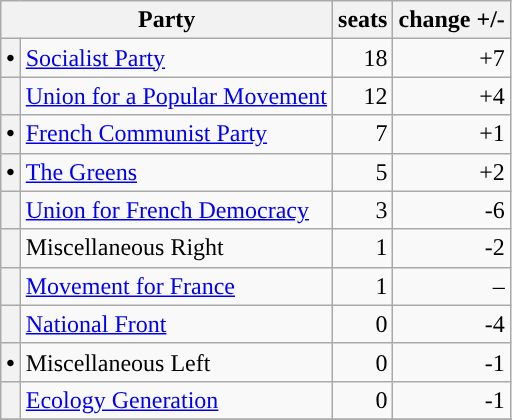<table class="wikitable">
<tr>
<th colspan=2>Party</th>
<th>seats</th>
<th>change +/-</th>
</tr>
<tr>
<th style="background-color: "><span>•</span></th>
<td><a href='#'>Socialist Party</a></td>
<td align="right">18</td>
<td align="right">+7</td>
</tr>
<tr>
<th style="background-color: "></th>
<td><a href='#'>Union for a Popular Movement</a></td>
<td align="right">12</td>
<td align="right">+4</td>
</tr>
<tr>
<th style="background-color: "><span>•</span></th>
<td><a href='#'>French Communist Party</a></td>
<td align="right">7</td>
<td align="right">+1</td>
</tr>
<tr>
<th style="background-color: "><span>•</span></th>
<td><a href='#'>The Greens</a></td>
<td align="right">5</td>
<td align="right">+2</td>
</tr>
<tr>
<th style="background-color: "></th>
<td><a href='#'>Union for French Democracy</a></td>
<td align="right">3</td>
<td align="right">-6</td>
</tr>
<tr>
<th style="background-color: "></th>
<td>Miscellaneous Right</td>
<td align="right">1</td>
<td align="right">-2</td>
</tr>
<tr>
<th style="background-color: "></th>
<td><a href='#'>Movement for France</a></td>
<td align="right">1</td>
<td align="right">–</td>
</tr>
<tr>
<th style="background-color: "></th>
<td><a href='#'>National Front</a></td>
<td align="right">0</td>
<td align="right">-4</td>
</tr>
<tr>
<th style="background-color: "><span>•</span></th>
<td>Miscellaneous Left</td>
<td align="right">0</td>
<td align="right">-1</td>
</tr>
<tr>
<th style="background-color: "></th>
<td><a href='#'>Ecology Generation</a></td>
<td align="right">0</td>
<td align="right">-1</td>
</tr>
<tr>
</tr>
</table>
